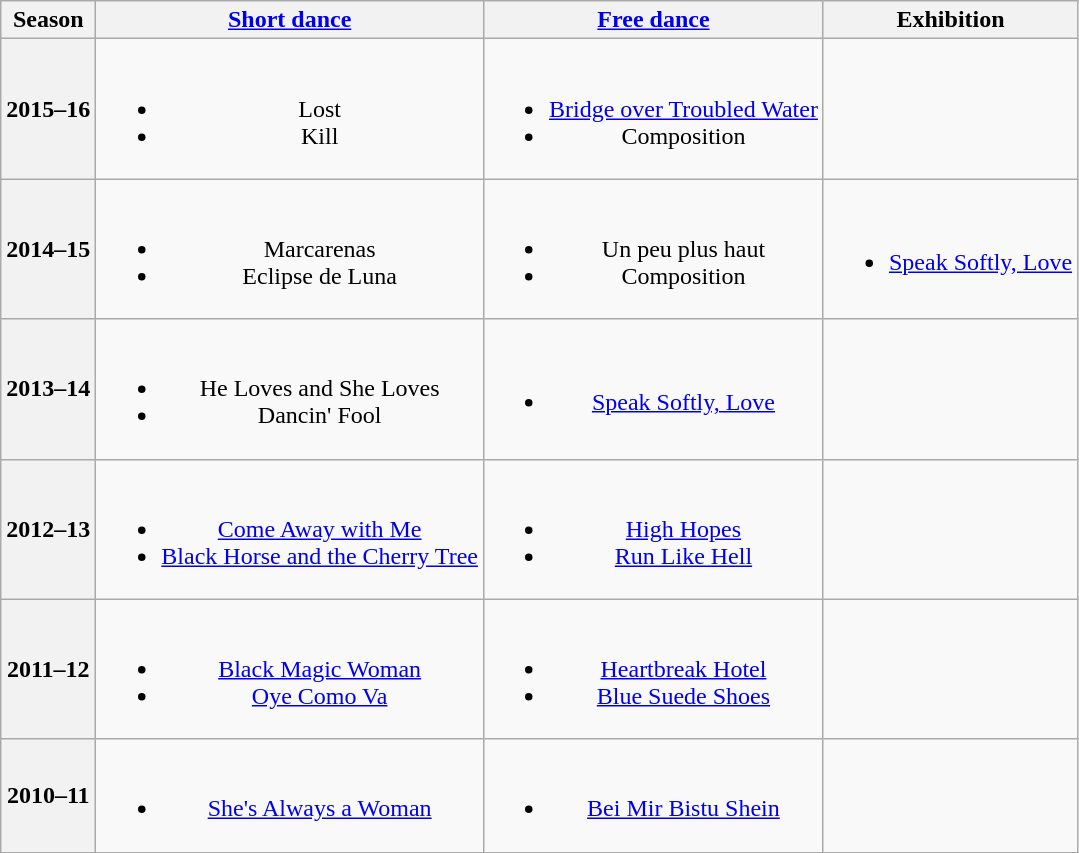<table class=wikitable style=text-align:center>
<tr>
<th>Season</th>
<th><a href='#'>Short dance</a></th>
<th><a href='#'>Free dance</a></th>
<th>Exhibition</th>
</tr>
<tr>
<th>2015–16 <br></th>
<td><br><ul><li>Lost <br></li><li>Kill <br></li></ul></td>
<td><br><ul><li><a href='#'>Bridge over Troubled Water</a> <br></li><li>Composition <br></li></ul></td>
<td></td>
</tr>
<tr>
<th>2014–15 <br></th>
<td><br><ul><li> Marcarenas</li><li> Eclipse de Luna</li></ul></td>
<td><br><ul><li>Un peu plus haut <br></li><li>Composition <br></li></ul></td>
<td><br><ul><li><a href='#'>Speak Softly, Love</a>   <br></li></ul></td>
</tr>
<tr>
<th>2013–14 <br></th>
<td><br><ul><li>He Loves and She Loves</li><li>Dancin' Fool</li></ul></td>
<td><br><ul><li><a href='#'>Speak Softly, Love</a>   <br></li></ul></td>
<td></td>
</tr>
<tr>
<th>2012–13 <br></th>
<td><br><ul><li><a href='#'>Come Away with Me</a> <br></li><li><a href='#'>Black Horse and the Cherry Tree</a> <br></li></ul></td>
<td><br><ul><li><a href='#'>High Hopes</a> <br></li><li><a href='#'>Run Like Hell</a> <br></li></ul></td>
<td></td>
</tr>
<tr>
<th>2011–12 <br></th>
<td><br><ul><li><a href='#'>Black Magic Woman</a></li><li><a href='#'>Oye Como Va</a></li></ul></td>
<td><br><ul><li><a href='#'>Heartbreak Hotel</a> <br></li><li><a href='#'>Blue Suede Shoes</a> <br></li></ul></td>
<td></td>
</tr>
<tr>
<th>2010–11</th>
<td><br><ul><li><a href='#'>She's Always a Woman</a></li></ul></td>
<td><br><ul><li><a href='#'>Bei Mir Bistu Shein</a></li></ul></td>
<td></td>
</tr>
</table>
